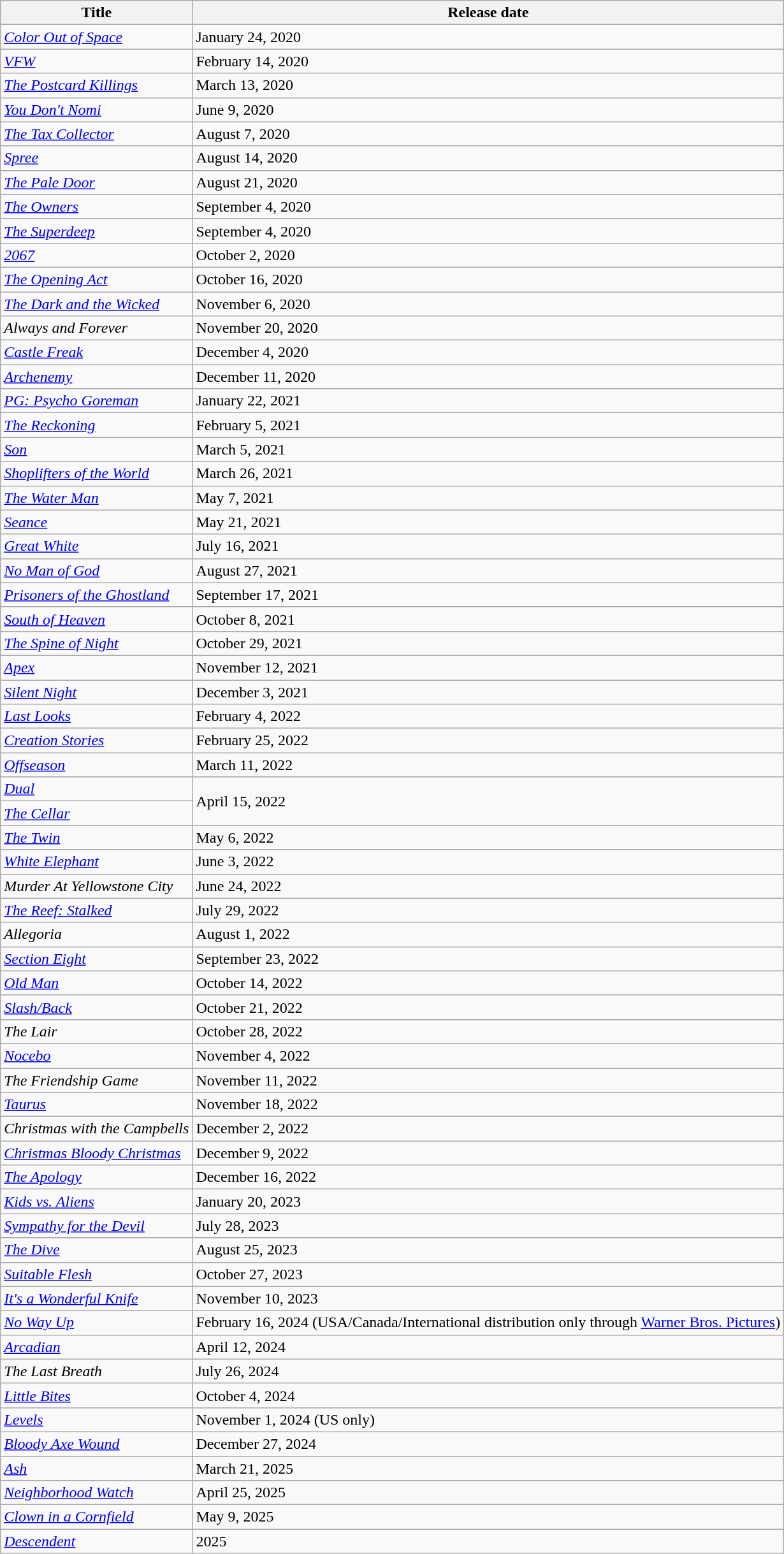<table class="wikitable sortable">
<tr>
<th>Title</th>
<th>Release date</th>
</tr>
<tr>
<td><em><a href='#'>Color Out of Space</a></em></td>
<td>January 24, 2020</td>
</tr>
<tr>
<td><a href='#'><em>VFW</em></a></td>
<td>February 14, 2020</td>
</tr>
<tr>
<td><em><a href='#'>The Postcard Killings</a></em></td>
<td>March 13, 2020</td>
</tr>
<tr>
<td><em><a href='#'>You Don't Nomi</a></em></td>
<td>June 9, 2020</td>
</tr>
<tr>
<td><em><a href='#'>The Tax Collector</a></em></td>
<td>August 7, 2020</td>
</tr>
<tr>
<td><em><a href='#'>Spree</a></em></td>
<td>August 14, 2020</td>
</tr>
<tr>
<td><em><a href='#'>The Pale Door</a></em></td>
<td>August 21, 2020</td>
</tr>
<tr>
<td><em><a href='#'>The Owners</a></em></td>
<td>September 4, 2020</td>
</tr>
<tr>
<td><em><a href='#'>The Superdeep</a></em></td>
<td>September 4, 2020</td>
</tr>
<tr>
<td><em><a href='#'>2067</a></em></td>
<td>October 2, 2020</td>
</tr>
<tr>
<td><em><a href='#'>The Opening Act</a></em></td>
<td>October 16, 2020</td>
</tr>
<tr>
<td><em><a href='#'>The Dark and the Wicked</a></em></td>
<td>November 6, 2020</td>
</tr>
<tr>
<td><em>Always and Forever</em></td>
<td>November 20, 2020</td>
</tr>
<tr>
<td><em><a href='#'>Castle Freak</a></em></td>
<td>December 4, 2020</td>
</tr>
<tr>
<td><em><a href='#'>Archenemy</a></em></td>
<td>December 11, 2020</td>
</tr>
<tr>
<td><em><a href='#'>PG: Psycho Goreman</a></em></td>
<td>January 22, 2021</td>
</tr>
<tr>
<td><em><a href='#'>The Reckoning</a></em></td>
<td>February 5, 2021</td>
</tr>
<tr>
<td><em><a href='#'>Son</a></em></td>
<td>March 5, 2021</td>
</tr>
<tr>
<td><em><a href='#'>Shoplifters of the World</a></em></td>
<td>March 26, 2021</td>
</tr>
<tr>
<td><em><a href='#'>The Water Man</a></em></td>
<td>May 7, 2021</td>
</tr>
<tr>
<td><em><a href='#'>Seance</a></em></td>
<td>May 21, 2021</td>
</tr>
<tr>
<td><em><a href='#'>Great White</a></em></td>
<td>July 16, 2021</td>
</tr>
<tr>
<td><em><a href='#'>No Man of God</a></em></td>
<td>August 27, 2021</td>
</tr>
<tr>
<td><em><a href='#'>Prisoners of the Ghostland</a></em></td>
<td>September 17, 2021</td>
</tr>
<tr>
<td><em><a href='#'>South of Heaven</a></em></td>
<td>October 8, 2021</td>
</tr>
<tr>
<td><em><a href='#'>The Spine of Night</a></em></td>
<td>October 29, 2021</td>
</tr>
<tr>
<td><em><a href='#'>Apex</a></em></td>
<td>November 12, 2021</td>
</tr>
<tr>
<td><em><a href='#'>Silent Night</a></em></td>
<td>December 3, 2021</td>
</tr>
<tr>
<td><em><a href='#'>Last Looks</a></em></td>
<td>February 4, 2022</td>
</tr>
<tr>
<td><em><a href='#'>Creation Stories</a></em></td>
<td>February 25, 2022</td>
</tr>
<tr>
<td><em><a href='#'>Offseason</a></em></td>
<td>March 11, 2022</td>
</tr>
<tr>
<td><em><a href='#'>Dual</a></em></td>
<td rowspan="2">April 15, 2022</td>
</tr>
<tr>
<td><em><a href='#'>The Cellar</a></em></td>
</tr>
<tr>
<td><em><a href='#'>The Twin</a></em></td>
<td>May 6, 2022</td>
</tr>
<tr>
<td><em><a href='#'>White Elephant</a></em></td>
<td>June 3, 2022</td>
</tr>
<tr>
<td><em>Murder At Yellowstone City</em></td>
<td>June 24, 2022</td>
</tr>
<tr>
<td><em><a href='#'>The Reef: Stalked</a></em></td>
<td>July 29, 2022</td>
</tr>
<tr>
<td><em>Allegoria</em></td>
<td>August 1, 2022</td>
</tr>
<tr>
<td><em><a href='#'>Section Eight</a></em></td>
<td>September 23, 2022</td>
</tr>
<tr>
<td><em><a href='#'>Old Man</a></em></td>
<td>October 14, 2022</td>
</tr>
<tr>
<td><em><a href='#'>Slash/Back</a></em></td>
<td>October 21, 2022</td>
</tr>
<tr>
<td><em>The Lair</em></td>
<td>October 28, 2022</td>
</tr>
<tr>
<td><em><a href='#'>Nocebo</a></em></td>
<td>November 4, 2022</td>
</tr>
<tr>
<td><em>The Friendship Game</em></td>
<td>November 11, 2022</td>
</tr>
<tr>
<td><em><a href='#'>Taurus</a></em></td>
<td>November 18, 2022</td>
</tr>
<tr>
<td><em>Christmas with the Campbells</em></td>
<td>December 2, 2022</td>
</tr>
<tr>
<td><em><a href='#'>Christmas Bloody Christmas</a></em></td>
<td>December 9, 2022</td>
</tr>
<tr>
<td><em><a href='#'>The Apology</a></em></td>
<td>December 16, 2022</td>
</tr>
<tr>
<td><em><a href='#'>Kids vs. Aliens</a></em></td>
<td>January 20, 2023</td>
</tr>
<tr>
<td><em><a href='#'>Sympathy for the Devil</a></em></td>
<td>July 28, 2023</td>
</tr>
<tr>
<td><em><a href='#'>The Dive</a></em></td>
<td>August 25, 2023</td>
</tr>
<tr>
<td><em><a href='#'>Suitable Flesh</a></em></td>
<td>October 27, 2023</td>
</tr>
<tr>
<td><em><a href='#'>It's a Wonderful Knife</a></em></td>
<td>November 10, 2023</td>
</tr>
<tr>
<td><em><a href='#'>No Way Up</a></em></td>
<td>February 16, 2024 (USA/Canada/International distribution only through <a href='#'>Warner Bros. Pictures</a>)</td>
</tr>
<tr>
<td><em><a href='#'>Arcadian</a></em></td>
<td>April 12, 2024</td>
</tr>
<tr>
<td><em>The Last Breath</em></td>
<td>July 26, 2024</td>
</tr>
<tr>
<td><em><a href='#'>Little Bites</a></em></td>
<td>October 4, 2024</td>
</tr>
<tr>
<td><em><a href='#'>Levels</a></em></td>
<td>November 1, 2024 (US only)</td>
</tr>
<tr>
<td><em><a href='#'>Bloody Axe Wound</a></em></td>
<td>December 27, 2024</td>
</tr>
<tr>
<td><em><a href='#'>Ash</a></em></td>
<td>March 21, 2025</td>
</tr>
<tr>
<td><em><a href='#'>Neighborhood Watch</a></em></td>
<td>April 25, 2025</td>
</tr>
<tr>
<td><em><a href='#'>Clown in a Cornfield</a></em></td>
<td>May 9, 2025</td>
</tr>
<tr>
<td><em><a href='#'>Descendent</a></em></td>
<td>2025</td>
</tr>
</table>
